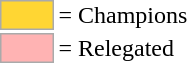<table>
<tr>
<td style="background-color:#ffd633; border:1px solid #aaaaaa; width:2em;"></td>
<td>= Champions</td>
</tr>
<tr>
<td style="background-color:#ffb3b3; border:1px solid #aaaaaa; width:2em;"></td>
<td>= Relegated</td>
</tr>
</table>
